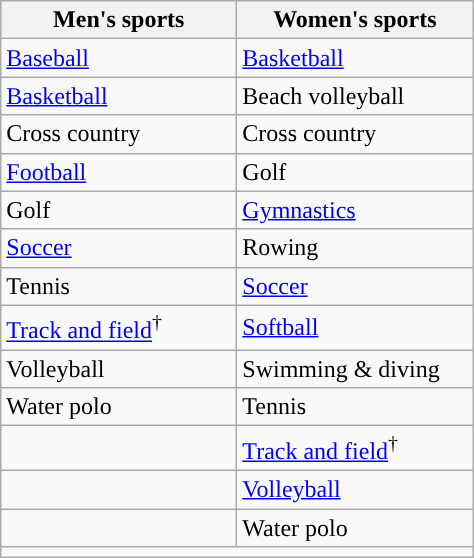<table class="wikitable" style="  ">
<tr>
<th width=150px>Men's sports</th>
<th width=150px>Women's sports</th>
</tr>
<tr>
<td><a href='#'>Baseball</a></td>
<td><a href='#'>Basketball</a></td>
</tr>
<tr>
<td><a href='#'>Basketball</a></td>
<td>Beach volleyball</td>
</tr>
<tr>
<td>Cross country</td>
<td>Cross country</td>
</tr>
<tr>
<td><a href='#'>Football</a></td>
<td>Golf</td>
</tr>
<tr>
<td>Golf</td>
<td><a href='#'>Gymnastics</a></td>
</tr>
<tr>
<td><a href='#'>Soccer</a></td>
<td>Rowing</td>
</tr>
<tr>
<td>Tennis</td>
<td><a href='#'>Soccer</a></td>
</tr>
<tr>
<td><a href='#'>Track and field</a><sup>†</sup></td>
<td><a href='#'>Softball</a></td>
</tr>
<tr>
<td>Volleyball</td>
<td>Swimming & diving</td>
</tr>
<tr>
<td>Water polo</td>
<td>Tennis</td>
</tr>
<tr>
<td></td>
<td><a href='#'>Track and field</a><sup>†</sup></td>
</tr>
<tr>
<td></td>
<td><a href='#'>Volleyball</a></td>
</tr>
<tr>
<td></td>
<td>Water polo</td>
</tr>
<tr>
<td colspan="2"></td>
</tr>
</table>
